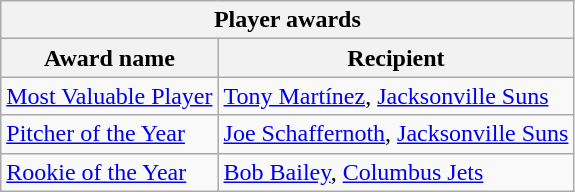<table class="wikitable">
<tr>
<th colspan="2">Player awards</th>
</tr>
<tr>
<th>Award name</th>
<th>Recipient</th>
</tr>
<tr>
<td><a href='#'>Most Valuable Player</a></td>
<td><a href='#'>Tony Martínez</a>, <a href='#'>Jacksonville Suns</a></td>
</tr>
<tr>
<td><a href='#'>Pitcher of the Year</a></td>
<td><a href='#'>Joe Schaffernoth</a>, <a href='#'>Jacksonville Suns</a></td>
</tr>
<tr>
<td><a href='#'>Rookie of the Year</a></td>
<td><a href='#'>Bob Bailey</a>, <a href='#'>Columbus Jets</a></td>
</tr>
</table>
